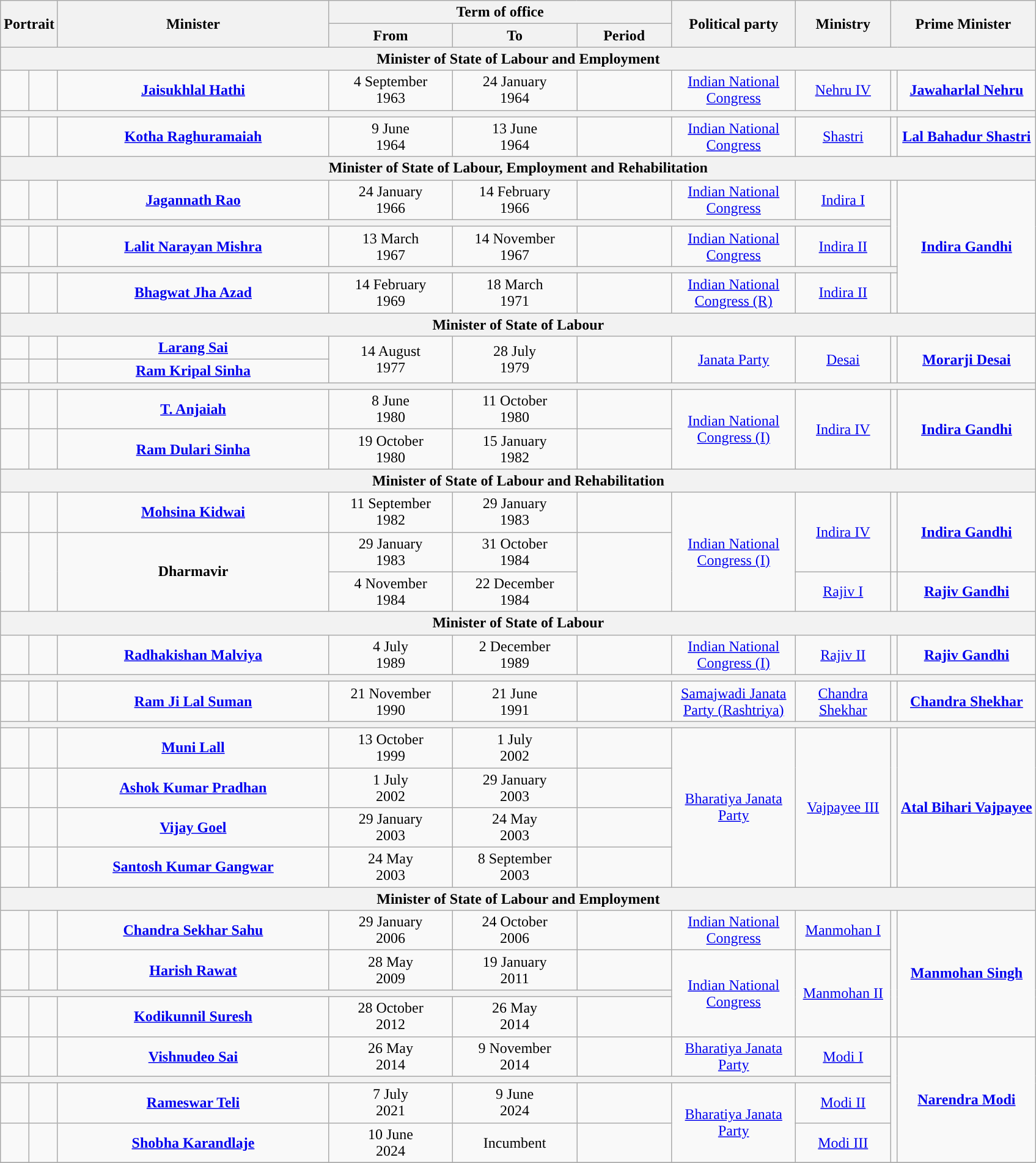<table class="wikitable" style="text-align:center">
<tr>
<th rowspan="2" colspan="2">Portrait</th>
<th rowspan="2" style="width:18em">Minister<br></th>
<th colspan="3">Term of office</th>
<th rowspan="2" style="width:8em">Political party</th>
<th rowspan="2" style="width:6em">Ministry</th>
<th rowspan="2" colspan="2">Prime Minister</th>
</tr>
<tr>
<th style="width:8em">From</th>
<th style="width:8em">To</th>
<th style="width:6em">Period</th>
</tr>
<tr>
<th colspan="10">Minister of State of Labour and Employment</th>
</tr>
<tr>
<td></td>
<td></td>
<td><strong><a href='#'>Jaisukhlal Hathi</a></strong><br></td>
<td>4 September<br>1963</td>
<td>24 January<br>1964</td>
<td><strong></strong></td>
<td><a href='#'>Indian National Congress</a></td>
<td><a href='#'>Nehru IV</a></td>
<td></td>
<td style="width:9em"><strong><a href='#'>Jawaharlal Nehru</a></strong></td>
</tr>
<tr>
<th colspan="10"></th>
</tr>
<tr>
<td></td>
<td></td>
<td><strong><a href='#'>Kotha Raghuramaiah</a></strong><br></td>
<td>9 June<br>1964</td>
<td>13 June<br>1964</td>
<td><strong></strong></td>
<td><a href='#'>Indian National Congress</a></td>
<td><a href='#'>Shastri</a></td>
<td></td>
<td><strong><a href='#'>Lal Bahadur Shastri</a></strong></td>
</tr>
<tr>
<th colspan="10">Minister of State of Labour, Employment and Rehabilitation</th>
</tr>
<tr>
<td></td>
<td></td>
<td><strong><a href='#'>Jagannath Rao</a></strong><br></td>
<td>24 January<br>1966</td>
<td>14 February<br>1966</td>
<td><strong></strong></td>
<td><a href='#'>Indian National Congress</a></td>
<td><a href='#'>Indira I</a></td>
<td rowspan="3"></td>
<td rowspan="5"><strong><a href='#'>Indira Gandhi</a></strong></td>
</tr>
<tr>
<th colspan="8"></th>
</tr>
<tr>
<td></td>
<td></td>
<td><strong><a href='#'>Lalit Narayan Mishra</a></strong><br></td>
<td>13 March<br>1967</td>
<td>14 November<br>1967</td>
<td><strong></strong></td>
<td><a href='#'>Indian National Congress</a></td>
<td><a href='#'>Indira II</a></td>
</tr>
<tr>
<th colspan="9"></th>
</tr>
<tr>
<td></td>
<td></td>
<td><strong><a href='#'>Bhagwat Jha Azad</a></strong><br></td>
<td>14 February<br>1969</td>
<td>18 March<br>1971</td>
<td><strong></strong></td>
<td><a href='#'>Indian National Congress (R)</a></td>
<td><a href='#'>Indira II</a></td>
<td></td>
</tr>
<tr>
<th colspan="10">Minister of State of Labour</th>
</tr>
<tr>
<td></td>
<td></td>
<td><strong><a href='#'>Larang Sai</a></strong><br></td>
<td rowspan="2">14 August<br>1977</td>
<td rowspan="2">28 July<br>1979</td>
<td rowspan="2"><strong></strong></td>
<td rowspan="2"><a href='#'>Janata Party</a></td>
<td rowspan="2"><a href='#'>Desai</a></td>
<td rowspan="2"></td>
<td rowspan="2"><strong><a href='#'>Morarji Desai</a></strong></td>
</tr>
<tr>
<td></td>
<td></td>
<td><strong><a href='#'>Ram Kripal Sinha</a></strong><br></td>
</tr>
<tr>
<th colspan="10"></th>
</tr>
<tr>
<td></td>
<td></td>
<td><strong><a href='#'>T. Anjaiah</a></strong><br></td>
<td>8 June<br>1980</td>
<td>11 October<br>1980</td>
<td><strong></strong></td>
<td rowspan="2"><a href='#'>Indian National Congress (I)</a></td>
<td rowspan="2"><a href='#'>Indira IV</a></td>
<td rowspan="2"></td>
<td rowspan="2"><strong><a href='#'>Indira Gandhi</a></strong></td>
</tr>
<tr>
<td></td>
<td></td>
<td><strong><a href='#'>Ram Dulari Sinha</a></strong><br></td>
<td>19 October<br>1980</td>
<td>15 January<br>1982</td>
<td><strong></strong></td>
</tr>
<tr>
<th colspan="10">Minister of State of Labour and Rehabilitation</th>
</tr>
<tr>
<td></td>
<td></td>
<td><strong><a href='#'>Mohsina Kidwai</a></strong><br></td>
<td>11 September<br>1982</td>
<td>29 January<br>1983</td>
<td><strong></strong></td>
<td rowspan="3"><a href='#'>Indian National Congress (I)</a></td>
<td rowspan="2"><a href='#'>Indira IV</a></td>
<td rowspan="2"></td>
<td rowspan="2"><strong><a href='#'>Indira Gandhi</a></strong></td>
</tr>
<tr>
<td rowspan="2"></td>
<td rowspan="2"></td>
<td rowspan="2"><strong>Dharmavir</strong><br></td>
<td>29 January<br>1983</td>
<td>31 October<br>1984</td>
<td rowspan="2"><strong></strong></td>
</tr>
<tr>
<td>4 November<br>1984</td>
<td>22 December<br>1984</td>
<td><a href='#'>Rajiv I</a></td>
<td></td>
<td><strong><a href='#'>Rajiv Gandhi</a></strong></td>
</tr>
<tr>
<th colspan="10">Minister of State of Labour</th>
</tr>
<tr>
<td></td>
<td></td>
<td><strong><a href='#'>Radhakishan Malviya</a></strong><br></td>
<td>4 July<br>1989</td>
<td>2 December<br>1989</td>
<td><strong></strong></td>
<td><a href='#'>Indian National Congress (I)</a></td>
<td><a href='#'>Rajiv II</a></td>
<td></td>
<td><strong><a href='#'>Rajiv Gandhi</a></strong></td>
</tr>
<tr>
<th colspan="10"></th>
</tr>
<tr>
<td></td>
<td></td>
<td><strong><a href='#'>Ram Ji Lal Suman</a></strong><br></td>
<td>21 November<br>1990</td>
<td>21 June<br>1991</td>
<td><strong></strong></td>
<td><a href='#'>Samajwadi Janata Party (Rashtriya)</a></td>
<td><a href='#'>Chandra Shekhar</a></td>
<td></td>
<td><strong><a href='#'>Chandra Shekhar</a></strong></td>
</tr>
<tr>
<th colspan="10"></th>
</tr>
<tr>
<td></td>
<td></td>
<td><strong><a href='#'>Muni Lall</a></strong><br></td>
<td>13 October<br>1999</td>
<td>1 July<br>2002</td>
<td><strong></strong></td>
<td rowspan="4"><a href='#'>Bharatiya Janata Party</a></td>
<td rowspan="4"><a href='#'>Vajpayee III</a></td>
<td rowspan="4"></td>
<td rowspan="4"><strong><a href='#'>Atal Bihari Vajpayee</a></strong></td>
</tr>
<tr>
<td></td>
<td></td>
<td><strong><a href='#'>Ashok Kumar Pradhan</a></strong><br></td>
<td>1 July<br>2002</td>
<td>29 January<br>2003</td>
<td><strong></strong></td>
</tr>
<tr>
<td></td>
<td></td>
<td><strong><a href='#'>Vijay Goel</a></strong><br></td>
<td>29 January<br>2003</td>
<td>24 May<br>2003</td>
<td><strong></strong></td>
</tr>
<tr>
<td></td>
<td></td>
<td><strong><a href='#'>Santosh Kumar Gangwar</a></strong><br></td>
<td>24 May<br>2003</td>
<td>8 September<br>2003</td>
<td><strong></strong></td>
</tr>
<tr>
<th colspan="10">Minister of State of Labour and Employment</th>
</tr>
<tr>
<td></td>
<td></td>
<td><strong><a href='#'>Chandra Sekhar Sahu</a></strong><br></td>
<td>29 January<br>2006</td>
<td>24 October<br>2006</td>
<td><strong></strong></td>
<td><a href='#'>Indian National Congress</a></td>
<td><a href='#'>Manmohan I</a></td>
<td rowspan="4"></td>
<td rowspan="4"><strong><a href='#'>Manmohan Singh</a></strong></td>
</tr>
<tr>
<td></td>
<td></td>
<td><strong><a href='#'>Harish Rawat</a></strong><br></td>
<td>28 May<br>2009</td>
<td>19 January<br>2011</td>
<td><strong></strong></td>
<td rowspan="3"><a href='#'>Indian National Congress</a></td>
<td rowspan="3"><a href='#'>Manmohan II</a></td>
</tr>
<tr>
<th colspan="6"></th>
</tr>
<tr>
<td></td>
<td></td>
<td><strong><a href='#'>Kodikunnil Suresh</a></strong><br></td>
<td>28 October<br>2012</td>
<td>26 May<br>2014</td>
<td><strong></strong></td>
</tr>
<tr>
<td></td>
<td></td>
<td><strong><a href='#'>Vishnudeo Sai</a></strong><br></td>
<td>26 May<br>2014</td>
<td>9 November<br>2014</td>
<td><strong></strong></td>
<td><a href='#'>Bharatiya Janata Party</a></td>
<td><a href='#'>Modi I</a></td>
<td rowspan="4"></td>
<td rowspan="4"><strong><a href='#'>Narendra Modi</a></strong></td>
</tr>
<tr>
<th colspan="8"></th>
</tr>
<tr>
<td></td>
<td></td>
<td><strong><a href='#'>Rameswar Teli</a></strong><br></td>
<td>7 July<br>2021</td>
<td>9 June<br>2024</td>
<td><strong></strong></td>
<td rowspan="2"><a href='#'>Bharatiya Janata Party</a></td>
<td><a href='#'>Modi II</a></td>
</tr>
<tr>
<td></td>
<td></td>
<td><strong><a href='#'>Shobha Karandlaje</a></strong><br></td>
<td>10 June<br>2024</td>
<td>Incumbent</td>
<td><strong></strong></td>
<td><a href='#'>Modi III</a></td>
</tr>
<tr>
</tr>
</table>
